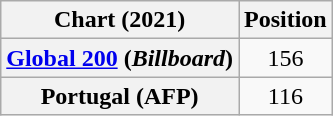<table class="wikitable plainrowheaders" style="text-align:center">
<tr>
<th scope="col">Chart (2021)</th>
<th scope="col">Position</th>
</tr>
<tr>
<th scope="row"><a href='#'>Global 200</a> (<em>Billboard</em>)</th>
<td>156</td>
</tr>
<tr>
<th scope="row">Portugal (AFP)</th>
<td>116</td>
</tr>
</table>
